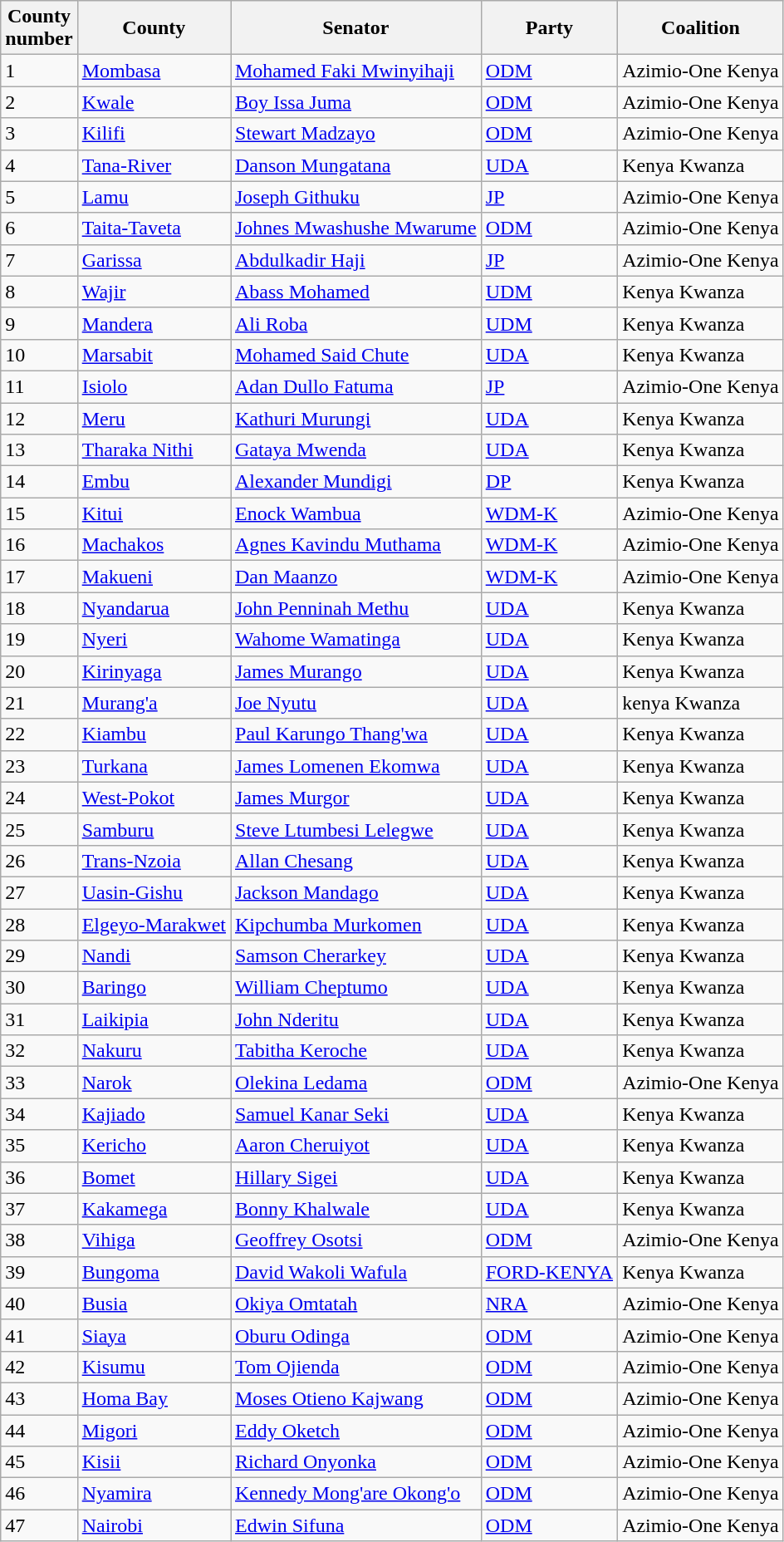<table class="wikitable sortable">
<tr>
<th>County<br>number</th>
<th>County</th>
<th>Senator</th>
<th>Party</th>
<th>Coalition</th>
</tr>
<tr>
<td>1</td>
<td><a href='#'>Mombasa</a></td>
<td><a href='#'>Mohamed Faki Mwinyihaji</a></td>
<td><a href='#'>ODM</a></td>
<td>Azimio-One Kenya</td>
</tr>
<tr>
<td>2</td>
<td><a href='#'>Kwale</a></td>
<td><a href='#'>Boy Issa Juma</a></td>
<td><a href='#'>ODM</a></td>
<td>Azimio-One Kenya</td>
</tr>
<tr>
<td>3</td>
<td><a href='#'>Kilifi</a></td>
<td><a href='#'>Stewart Madzayo</a></td>
<td><a href='#'>ODM</a></td>
<td>Azimio-One Kenya</td>
</tr>
<tr>
<td>4</td>
<td><a href='#'>Tana-River</a></td>
<td><a href='#'>Danson Mungatana</a></td>
<td><a href='#'>UDA</a></td>
<td>Kenya Kwanza</td>
</tr>
<tr>
<td>5</td>
<td><a href='#'>Lamu</a></td>
<td><a href='#'>Joseph Githuku</a></td>
<td><a href='#'>JP</a></td>
<td>Azimio-One Kenya</td>
</tr>
<tr>
<td>6</td>
<td><a href='#'>Taita-Taveta</a></td>
<td><a href='#'>Johnes Mwashushe Mwarume</a></td>
<td><a href='#'>ODM</a></td>
<td>Azimio-One Kenya</td>
</tr>
<tr>
<td>7</td>
<td><a href='#'>Garissa</a></td>
<td><a href='#'>Abdulkadir Haji</a></td>
<td><a href='#'>JP</a></td>
<td>Azimio-One Kenya</td>
</tr>
<tr>
<td>8</td>
<td><a href='#'>Wajir</a></td>
<td><a href='#'>Abass Mohamed</a></td>
<td><a href='#'>UDM</a></td>
<td>Kenya Kwanza</td>
</tr>
<tr>
<td>9</td>
<td><a href='#'>Mandera</a></td>
<td><a href='#'>Ali Roba</a></td>
<td><a href='#'>UDM</a></td>
<td>Kenya Kwanza</td>
</tr>
<tr>
<td>10</td>
<td><a href='#'>Marsabit</a></td>
<td><a href='#'>Mohamed Said Chute</a></td>
<td><a href='#'>UDA</a></td>
<td>Kenya Kwanza</td>
</tr>
<tr>
<td>11</td>
<td><a href='#'>Isiolo</a></td>
<td><a href='#'>Adan Dullo Fatuma</a></td>
<td><a href='#'>JP</a></td>
<td>Azimio-One Kenya</td>
</tr>
<tr>
<td>12</td>
<td><a href='#'>Meru</a></td>
<td><a href='#'>Kathuri Murungi</a></td>
<td><a href='#'>UDA</a></td>
<td>Kenya Kwanza</td>
</tr>
<tr>
<td>13</td>
<td><a href='#'>Tharaka Nithi</a></td>
<td><a href='#'>Gataya Mwenda</a></td>
<td><a href='#'>UDA</a></td>
<td>Kenya Kwanza</td>
</tr>
<tr>
<td>14</td>
<td><a href='#'>Embu</a></td>
<td><a href='#'>Alexander Mundigi</a></td>
<td><a href='#'>DP</a></td>
<td>Kenya Kwanza</td>
</tr>
<tr>
<td>15</td>
<td><a href='#'>Kitui</a></td>
<td><a href='#'>Enock Wambua</a></td>
<td><a href='#'>WDM-K</a></td>
<td>Azimio-One Kenya</td>
</tr>
<tr>
<td>16</td>
<td><a href='#'>Machakos</a></td>
<td><a href='#'>Agnes Kavindu Muthama</a></td>
<td><a href='#'>WDM-K</a></td>
<td>Azimio-One Kenya</td>
</tr>
<tr>
<td>17</td>
<td><a href='#'>Makueni</a></td>
<td><a href='#'>Dan Maanzo</a></td>
<td><a href='#'>WDM-K</a></td>
<td>Azimio-One Kenya</td>
</tr>
<tr>
<td>18</td>
<td><a href='#'>Nyandarua</a></td>
<td><a href='#'>John Penninah Methu</a></td>
<td><a href='#'>UDA</a></td>
<td>Kenya Kwanza</td>
</tr>
<tr>
<td>19</td>
<td><a href='#'>Nyeri</a></td>
<td><a href='#'>Wahome Wamatinga</a></td>
<td><a href='#'>UDA</a></td>
<td>Kenya Kwanza</td>
</tr>
<tr>
<td>20</td>
<td><a href='#'>Kirinyaga</a></td>
<td><a href='#'>James Murango</a></td>
<td><a href='#'>UDA</a></td>
<td>Kenya Kwanza</td>
</tr>
<tr>
<td>21</td>
<td><a href='#'>Murang'a</a></td>
<td><a href='#'>Joe Nyutu</a></td>
<td><a href='#'>UDA</a></td>
<td>kenya Kwanza</td>
</tr>
<tr>
<td>22</td>
<td><a href='#'>Kiambu</a></td>
<td><a href='#'>Paul Karungo Thang'wa</a></td>
<td><a href='#'>UDA</a></td>
<td>Kenya Kwanza</td>
</tr>
<tr>
<td>23</td>
<td><a href='#'>Turkana</a></td>
<td><a href='#'>James Lomenen Ekomwa</a></td>
<td><a href='#'>UDA</a></td>
<td>Kenya Kwanza</td>
</tr>
<tr>
<td>24</td>
<td><a href='#'>West-Pokot</a></td>
<td><a href='#'>James Murgor</a></td>
<td><a href='#'>UDA</a></td>
<td>Kenya Kwanza</td>
</tr>
<tr>
<td>25</td>
<td><a href='#'>Samburu</a></td>
<td><a href='#'>Steve Ltumbesi Lelegwe</a></td>
<td><a href='#'>UDA</a></td>
<td>Kenya Kwanza</td>
</tr>
<tr>
<td>26</td>
<td><a href='#'>Trans-Nzoia</a></td>
<td><a href='#'>Allan Chesang</a></td>
<td><a href='#'>UDA</a></td>
<td>Kenya Kwanza</td>
</tr>
<tr>
<td>27</td>
<td><a href='#'>Uasin-Gishu</a></td>
<td><a href='#'>Jackson Mandago</a></td>
<td><a href='#'>UDA</a></td>
<td>Kenya Kwanza</td>
</tr>
<tr>
<td>28</td>
<td><a href='#'>Elgeyo-Marakwet</a></td>
<td><a href='#'>Kipchumba Murkomen</a></td>
<td><a href='#'>UDA</a></td>
<td>Kenya Kwanza</td>
</tr>
<tr>
<td>29</td>
<td><a href='#'>Nandi</a></td>
<td><a href='#'>Samson Cherarkey</a></td>
<td><a href='#'>UDA</a></td>
<td>Kenya Kwanza</td>
</tr>
<tr>
<td>30</td>
<td><a href='#'>Baringo</a></td>
<td><a href='#'>William Cheptumo</a></td>
<td><a href='#'>UDA</a></td>
<td>Kenya Kwanza</td>
</tr>
<tr>
<td>31</td>
<td><a href='#'>Laikipia</a></td>
<td><a href='#'>John Nderitu</a></td>
<td><a href='#'>UDA</a></td>
<td>Kenya Kwanza</td>
</tr>
<tr>
<td>32</td>
<td><a href='#'>Nakuru</a></td>
<td><a href='#'>Tabitha Keroche</a></td>
<td><a href='#'>UDA</a></td>
<td>Kenya Kwanza</td>
</tr>
<tr>
<td>33</td>
<td><a href='#'>Narok</a></td>
<td><a href='#'>Olekina Ledama</a></td>
<td><a href='#'>ODM</a></td>
<td>Azimio-One Kenya</td>
</tr>
<tr>
<td>34</td>
<td><a href='#'>Kajiado</a></td>
<td><a href='#'>Samuel Kanar Seki</a></td>
<td><a href='#'>UDA</a></td>
<td>Kenya Kwanza</td>
</tr>
<tr>
<td>35</td>
<td><a href='#'>Kericho</a></td>
<td><a href='#'>Aaron Cheruiyot</a></td>
<td><a href='#'>UDA</a></td>
<td>Kenya Kwanza</td>
</tr>
<tr>
<td>36</td>
<td><a href='#'>Bomet</a></td>
<td><a href='#'>Hillary Sigei</a></td>
<td><a href='#'>UDA</a></td>
<td>Kenya Kwanza</td>
</tr>
<tr>
<td>37</td>
<td><a href='#'>Kakamega</a></td>
<td><a href='#'>Bonny Khalwale</a></td>
<td><a href='#'>UDA</a></td>
<td>Kenya Kwanza</td>
</tr>
<tr>
<td>38</td>
<td><a href='#'>Vihiga</a></td>
<td><a href='#'>Geoffrey Osotsi</a></td>
<td><a href='#'>ODM</a></td>
<td>Azimio-One Kenya</td>
</tr>
<tr>
<td>39</td>
<td><a href='#'>Bungoma</a></td>
<td><a href='#'>David Wakoli Wafula</a></td>
<td><a href='#'>FORD-KENYA</a></td>
<td>Kenya Kwanza</td>
</tr>
<tr>
<td>40</td>
<td><a href='#'>Busia</a></td>
<td><a href='#'>Okiya Omtatah</a></td>
<td><a href='#'>NRA</a></td>
<td>Azimio-One Kenya</td>
</tr>
<tr>
<td>41</td>
<td><a href='#'>Siaya</a></td>
<td><a href='#'>Oburu Odinga</a></td>
<td><a href='#'>ODM</a></td>
<td>Azimio-One Kenya</td>
</tr>
<tr>
<td>42</td>
<td><a href='#'>Kisumu</a></td>
<td><a href='#'>Tom Ojienda</a></td>
<td><a href='#'>ODM</a></td>
<td>Azimio-One Kenya</td>
</tr>
<tr>
<td>43</td>
<td><a href='#'>Homa Bay</a></td>
<td><a href='#'>Moses Otieno Kajwang</a></td>
<td><a href='#'>ODM</a></td>
<td>Azimio-One Kenya</td>
</tr>
<tr>
<td>44</td>
<td><a href='#'>Migori</a></td>
<td><a href='#'>Eddy Oketch</a></td>
<td><a href='#'>ODM</a></td>
<td>Azimio-One Kenya</td>
</tr>
<tr>
<td>45</td>
<td><a href='#'>Kisii</a></td>
<td><a href='#'>Richard Onyonka</a></td>
<td><a href='#'>ODM</a></td>
<td>Azimio-One Kenya</td>
</tr>
<tr>
<td>46</td>
<td><a href='#'>Nyamira</a></td>
<td><a href='#'>Kennedy Mong'are Okong'o</a></td>
<td><a href='#'>ODM</a></td>
<td>Azimio-One Kenya</td>
</tr>
<tr>
<td>47</td>
<td><a href='#'>Nairobi</a></td>
<td><a href='#'>Edwin Sifuna</a></td>
<td><a href='#'>ODM</a></td>
<td>Azimio-One Kenya</td>
</tr>
</table>
